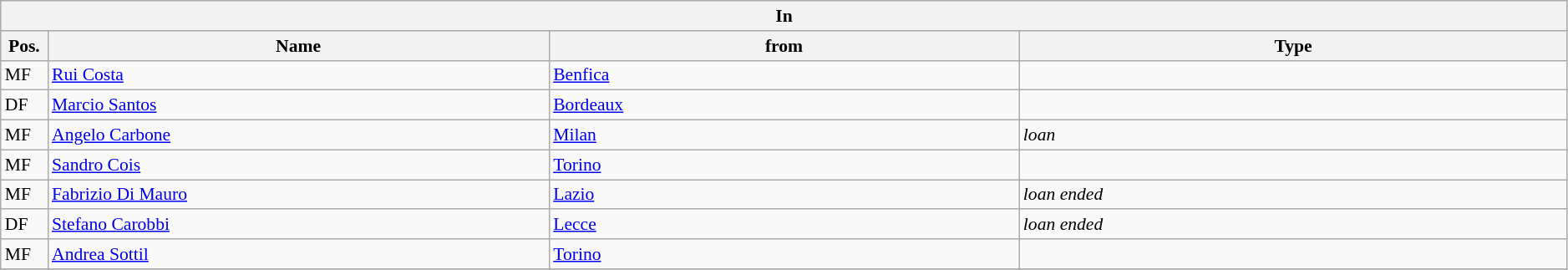<table class="wikitable" style="font-size:90%;width:99%;">
<tr>
<th colspan="4">In</th>
</tr>
<tr>
<th width=3%>Pos.</th>
<th width=32%>Name</th>
<th width=30%>from</th>
<th width=35%>Type</th>
</tr>
<tr>
<td>MF</td>
<td><a href='#'>Rui Costa</a></td>
<td><a href='#'>Benfica</a></td>
<td></td>
</tr>
<tr>
<td>DF</td>
<td><a href='#'>Marcio Santos</a></td>
<td><a href='#'>Bordeaux</a></td>
<td></td>
</tr>
<tr>
<td>MF</td>
<td><a href='#'>Angelo Carbone</a></td>
<td><a href='#'>Milan</a></td>
<td><em>loan</em></td>
</tr>
<tr>
<td>MF</td>
<td><a href='#'>Sandro Cois</a></td>
<td><a href='#'>Torino</a></td>
<td></td>
</tr>
<tr>
<td>MF</td>
<td><a href='#'>Fabrizio Di Mauro</a></td>
<td><a href='#'>Lazio</a></td>
<td><em>loan ended</em></td>
</tr>
<tr>
<td>DF</td>
<td><a href='#'>Stefano Carobbi</a></td>
<td><a href='#'>Lecce</a></td>
<td><em>loan ended</em></td>
</tr>
<tr>
<td>MF</td>
<td><a href='#'>Andrea Sottil</a></td>
<td><a href='#'>Torino</a></td>
<td></td>
</tr>
<tr>
</tr>
</table>
